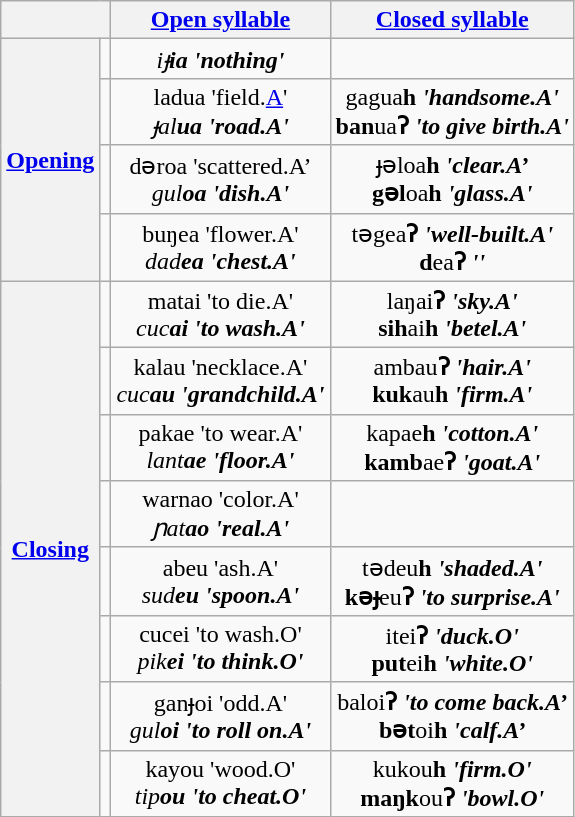<table class="wikitable" style="text-align:center;">
<tr>
<th colspan="2"></th>
<th><a href='#'>Open syllable</a></th>
<th><a href='#'>Closed syllable</a></th>
</tr>
<tr>
<th rowspan="4"><a href='#'>Opening</a></th>
<td></td>
<td><em>iɟ<strong>ia<strong><em> 'nothing'</td>
<td></td>
</tr>
<tr>
<td></td>
<td></em>lad</strong>ua</em></strong> 'field.<a href='#'>A</a>'<br><em>ɟal<strong>ua<strong><em> 'road.A'</td>
<td></em>gag</strong>ua<strong>h<em> 'handsome.A'<br></em>ban</strong>ua<strong>ʔ<em> 'to give birth.A'</td>
</tr>
<tr>
<td></td>
<td></em>dər</strong>oa</em></strong> 'scattered.A’<br><em>gul<strong>oa<strong><em> 'dish.A'</td>
<td></em>ɟəl</strong>oa<strong>h<em> 'clear.A’<br></em>gəl</strong>oa<strong>h<em> 'glass.A'</td>
</tr>
<tr>
<td></td>
<td></em>buŋ</strong>ea</em></strong> 'flower.A'<br><em>dad<strong>ea<strong><em> 'chest.A'</td>
<td></em>təg</strong>ea<strong>ʔ<em> 'well-built.A'<br></em>d</strong>ea<strong>ʔ<em> ''</td>
</tr>
<tr>
<th rowspan="8"><a href='#'>Closing</a></th>
<td></td>
<td></em>mat</strong>ai</em></strong> 'to die.A'<br><em>cuc<strong>ai<strong><em> 'to wash.A'</td>
<td></em>laŋ</strong>ai<strong>ʔ<em> 'sky.A'<br></em>sih</strong>ai<strong>h<em> 'betel.A'</td>
</tr>
<tr>
<td></td>
<td></em>kal</strong>au</em></strong> 'necklace.A'<br><em>cuc<strong>au<strong><em> 'grandchild.A'</td>
<td></em>amb</strong>au<strong>ʔ<em> 'hair.A'<br></em>kuk</strong>au<strong>h<em> 'firm.A'</td>
</tr>
<tr>
<td></td>
<td></em>pak</strong>ae</em></strong> 'to wear.A'<br><em>lant<strong>ae<strong><em> 'floor.A'</td>
<td></em>kap</strong>ae<strong>h<em> 'cotton.A'<br></em>kamb</strong>ae<strong>ʔ<em> 'goat.A'</td>
</tr>
<tr>
<td></td>
<td></em>warn</strong>ao</em></strong> 'color.A'<br><em>ɲat<strong>ao<strong><em> 'real.A'</td>
<td></td>
</tr>
<tr>
<td></td>
<td></em>ab</strong>eu</em></strong> 'ash.A'<br><em>sud<strong>eu<strong><em> 'spoon.A'</td>
<td></em>təd</strong>eu<strong>h<em> 'shaded.A'<br></em>kəɟ</strong>eu<strong>ʔ<em> 'to surprise.A'</td>
</tr>
<tr>
<td></td>
<td></em>cuc</strong>ei</em></strong> 'to wash.O'<br><em>pik<strong>ei<strong><em> 'to think.O'</td>
<td></em>it</strong>ei<strong>ʔ<em> 'duck.O'<br></em>put</strong>ei<strong>h<em> 'white.O'</td>
</tr>
<tr>
<td></td>
<td></em>ganɟ</strong>oi</em></strong> 'odd.A'<br><em>gul<strong>oi<strong><em> 'to roll on.A'</td>
<td></em>bal</strong>oi<strong>ʔ<em> 'to come back.A’<br></em>bət</strong>oi<strong>h<em> 'calf.A’</td>
</tr>
<tr>
<td></td>
<td></em>kay</strong>ou</em></strong> 'wood.O'<br><em>tip<strong>ou<strong><em> 'to cheat.O'</td>
<td></em>kuk</strong>ou<strong>h<em> 'firm.O'<br></em>maŋk</strong>ou<strong>ʔ<em> 'bowl.O'</td>
</tr>
</table>
